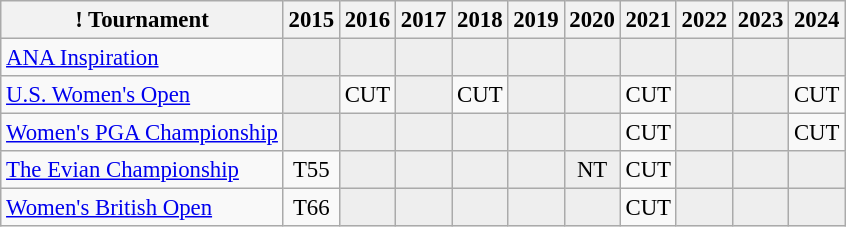<table class="wikitable" style="font-size:95%;text-align:center;">
<tr>
<th>! Tournament</th>
<th>2015</th>
<th>2016</th>
<th>2017</th>
<th>2018</th>
<th>2019</th>
<th>2020</th>
<th>2021</th>
<th>2022</th>
<th>2023</th>
<th>2024</th>
</tr>
<tr>
<td align=left><a href='#'>ANA Inspiration</a></td>
<td style="background:#eeeeee;"></td>
<td style="background:#eeeeee;"></td>
<td style="background:#eeeeee;"></td>
<td style="background:#eeeeee;"></td>
<td style="background:#eeeeee;"></td>
<td style="background:#eeeeee;"></td>
<td style="background:#eeeeee;"></td>
<td style="background:#eeeeee;"></td>
<td style="background:#eeeeee;"></td>
<td style="background:#eeeeee;"></td>
</tr>
<tr>
<td align=left><a href='#'>U.S. Women's Open</a></td>
<td style="background:#eeeeee;"></td>
<td>CUT</td>
<td style="background:#eeeeee;"></td>
<td>CUT</td>
<td style="background:#eeeeee;"></td>
<td style="background:#eeeeee;"></td>
<td>CUT</td>
<td style="background:#eeeeee;"></td>
<td style="background:#eeeeee;"></td>
<td>CUT</td>
</tr>
<tr>
<td align=left><a href='#'>Women's PGA Championship</a></td>
<td style="background:#eeeeee;"></td>
<td style="background:#eeeeee;"></td>
<td style="background:#eeeeee;"></td>
<td style="background:#eeeeee;"></td>
<td style="background:#eeeeee;"></td>
<td style="background:#eeeeee;"></td>
<td>CUT</td>
<td style="background:#eeeeee;"></td>
<td style="background:#eeeeee;"></td>
<td>CUT</td>
</tr>
<tr>
<td align=left><a href='#'>The Evian Championship</a></td>
<td>T55</td>
<td style="background:#eeeeee;"></td>
<td style="background:#eeeeee;"></td>
<td style="background:#eeeeee;"></td>
<td style="background:#eeeeee;"></td>
<td style="background:#eeeeee;">NT</td>
<td>CUT</td>
<td style="background:#eeeeee;"></td>
<td style="background:#eeeeee;"></td>
<td style="background:#eeeeee;"></td>
</tr>
<tr>
<td align=left><a href='#'>Women's British Open</a></td>
<td>T66</td>
<td style="background:#eeeeee;"></td>
<td style="background:#eeeeee;"></td>
<td style="background:#eeeeee;"></td>
<td style="background:#eeeeee;"></td>
<td style="background:#eeeeee;"></td>
<td>CUT</td>
<td style="background:#eeeeee;"></td>
<td style="background:#eeeeee;"></td>
<td style="background:#eeeeee;"></td>
</tr>
</table>
